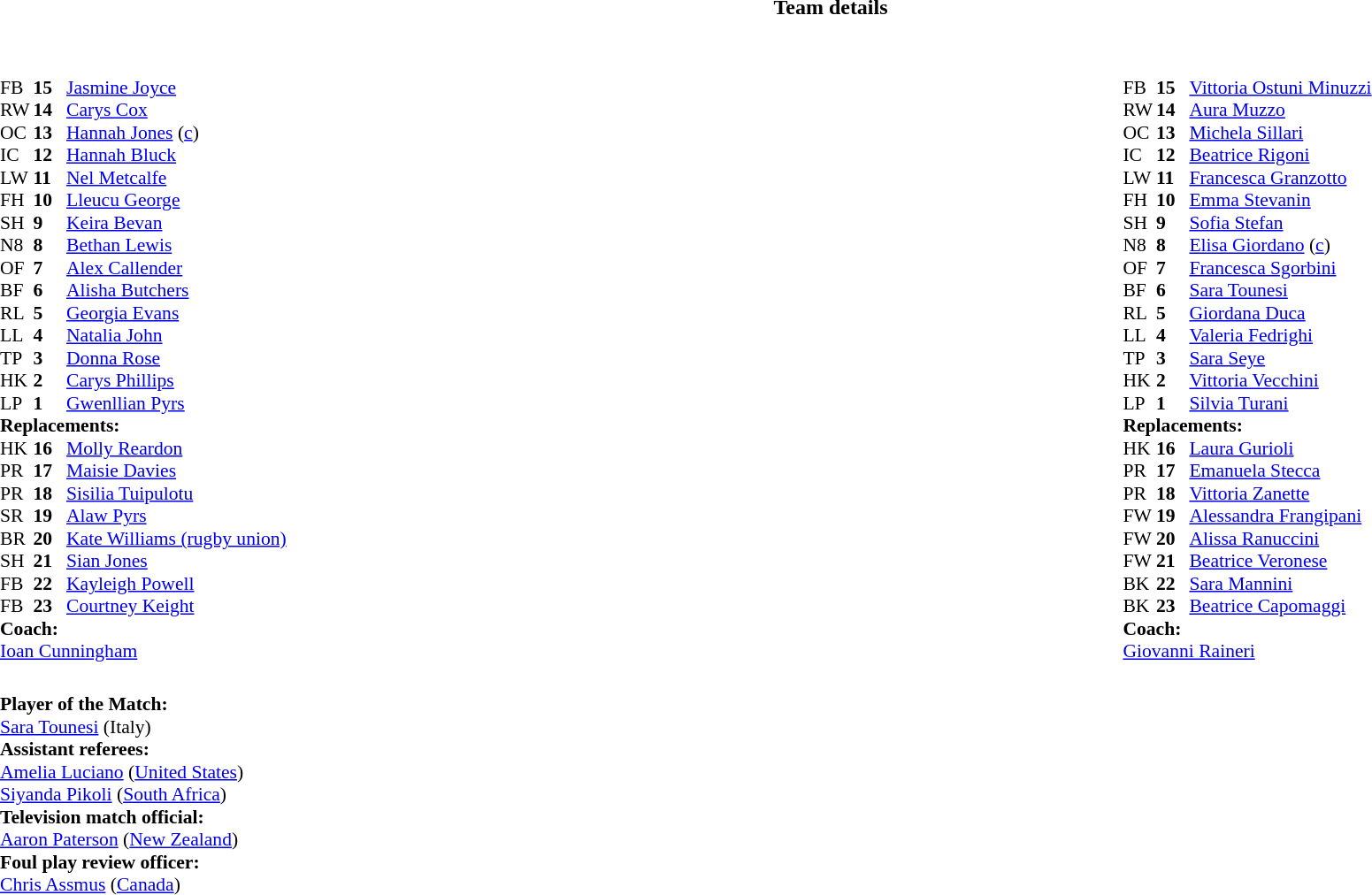<table border="0" style="width:100%;" class="collapsible collapsed">
<tr>
<th>Team details</th>
</tr>
<tr>
<td><br><table width="100%">
<tr>
<td style="vertical-align:top; width:50%"><br><table style="font-size: 90%" cellspacing="0" cellpadding="0">
<tr>
<th width="25"></th>
<th width="25"></th>
</tr>
<tr>
<td>FB</td>
<td><strong>15</strong></td>
<td><a href='#'>Jasmine Joyce</a></td>
<td></td>
<td></td>
</tr>
<tr>
<td>RW</td>
<td><strong>14</strong></td>
<td><a href='#'>Carys Cox</a></td>
<td></td>
<td></td>
</tr>
<tr>
<td>OC</td>
<td><strong>13</strong></td>
<td><a href='#'>Hannah Jones</a> (<a href='#'>c</a>)</td>
<td></td>
<td></td>
</tr>
<tr>
<td>IC</td>
<td><strong>12</strong></td>
<td><a href='#'>Hannah Bluck</a></td>
<td></td>
<td></td>
</tr>
<tr>
<td>LW</td>
<td><strong>11</strong></td>
<td><a href='#'>Nel Metcalfe</a></td>
<td></td>
<td></td>
</tr>
<tr>
<td>FH</td>
<td><strong>10</strong></td>
<td><a href='#'>Lleucu George</a></td>
<td></td>
<td></td>
</tr>
<tr>
<td>SH</td>
<td><strong>9</strong></td>
<td><a href='#'>Keira Bevan</a></td>
<td></td>
<td></td>
</tr>
<tr>
<td>N8</td>
<td><strong>8</strong></td>
<td><a href='#'>Bethan Lewis</a></td>
<td></td>
<td></td>
</tr>
<tr>
<td>OF</td>
<td><strong>7</strong></td>
<td><a href='#'>Alex Callender</a></td>
<td></td>
<td></td>
</tr>
<tr>
<td>BF</td>
<td><strong>6</strong></td>
<td><a href='#'>Alisha Butchers</a></td>
<td></td>
<td></td>
</tr>
<tr>
<td>RL</td>
<td><strong>5</strong></td>
<td><a href='#'>Georgia Evans</a></td>
<td></td>
<td></td>
</tr>
<tr>
<td>LL</td>
<td><strong>4</strong></td>
<td><a href='#'>Natalia John</a></td>
<td></td>
<td></td>
</tr>
<tr>
<td>TP</td>
<td><strong>3</strong></td>
<td><a href='#'>Donna Rose</a></td>
<td></td>
<td></td>
</tr>
<tr>
<td>HK</td>
<td><strong>2</strong></td>
<td><a href='#'>Carys Phillips</a></td>
<td></td>
<td></td>
</tr>
<tr>
<td>LP</td>
<td><strong>1</strong></td>
<td><a href='#'>Gwenllian Pyrs</a></td>
<td></td>
<td></td>
</tr>
<tr>
<td colspan=3><strong>Replacements:</strong></td>
</tr>
<tr>
<td>HK</td>
<td><strong>16</strong></td>
<td><a href='#'>Molly Reardon</a></td>
<td></td>
<td></td>
</tr>
<tr>
<td>PR</td>
<td><strong>17</strong></td>
<td><a href='#'>Maisie Davies</a></td>
<td></td>
<td></td>
</tr>
<tr>
<td>PR</td>
<td><strong>18</strong></td>
<td><a href='#'>Sisilia Tuipulotu</a></td>
<td></td>
<td></td>
</tr>
<tr>
<td>SR</td>
<td><strong>19</strong></td>
<td><a href='#'>Alaw Pyrs</a></td>
<td></td>
<td></td>
</tr>
<tr>
<td>BR</td>
<td><strong>20</strong></td>
<td><a href='#'>Kate Williams (rugby union)</a></td>
<td></td>
<td></td>
</tr>
<tr>
<td>SH</td>
<td><strong>21</strong></td>
<td><a href='#'>Sian Jones</a></td>
<td></td>
<td></td>
</tr>
<tr>
<td>FB</td>
<td><strong>22</strong></td>
<td><a href='#'>Kayleigh Powell</a></td>
<td></td>
<td></td>
</tr>
<tr>
<td>FB</td>
<td><strong>23</strong></td>
<td><a href='#'>Courtney Keight</a></td>
<td></td>
<td></td>
</tr>
<tr>
<td colspan=3><strong>Coach:</strong></td>
</tr>
<tr>
<td colspan="4"> <a href='#'>Ioan Cunningham</a></td>
</tr>
<tr>
</tr>
</table>
</td>
<td style="vertical-align:top; width:50%"><br><table style="font-size: 90%" cellspacing="0" cellpadding="0" align="center">
<tr>
<th width="25"></th>
<th width="25"></th>
</tr>
<tr>
<td>FB</td>
<td><strong>15</strong></td>
<td><a href='#'>Vittoria Ostuni Minuzzi</a></td>
<td></td>
<td></td>
</tr>
<tr>
<td>RW</td>
<td><strong>14</strong></td>
<td><a href='#'>Aura Muzzo</a></td>
<td></td>
<td></td>
</tr>
<tr>
<td>OC</td>
<td><strong>13</strong></td>
<td><a href='#'>Michela Sillari</a></td>
<td></td>
<td></td>
</tr>
<tr>
<td>IC</td>
<td><strong>12</strong></td>
<td><a href='#'>Beatrice Rigoni</a></td>
<td></td>
<td></td>
</tr>
<tr>
<td>LW</td>
<td><strong>11</strong></td>
<td><a href='#'>Francesca Granzotto</a></td>
<td></td>
<td></td>
</tr>
<tr>
<td>FH</td>
<td><strong>10</strong></td>
<td><a href='#'>Emma Stevanin</a></td>
<td></td>
<td></td>
</tr>
<tr>
<td>SH</td>
<td><strong>9</strong></td>
<td><a href='#'>Sofia Stefan</a></td>
<td></td>
<td></td>
</tr>
<tr>
<td>N8</td>
<td><strong>8</strong></td>
<td><a href='#'>Elisa Giordano</a> (<a href='#'>c</a>)</td>
<td></td>
<td></td>
</tr>
<tr>
<td>OF</td>
<td><strong>7</strong></td>
<td><a href='#'>Francesca Sgorbini</a></td>
<td></td>
<td></td>
</tr>
<tr>
<td>BF</td>
<td><strong>6</strong></td>
<td><a href='#'>Sara Tounesi</a></td>
<td></td>
<td></td>
</tr>
<tr>
<td>RL</td>
<td><strong>5</strong></td>
<td><a href='#'>Giordana Duca</a></td>
<td></td>
<td></td>
</tr>
<tr>
<td>LL</td>
<td><strong>4</strong></td>
<td><a href='#'>Valeria Fedrighi</a></td>
<td></td>
<td></td>
</tr>
<tr>
<td>TP</td>
<td><strong>3</strong></td>
<td><a href='#'>Sara Seye</a></td>
<td></td>
<td></td>
</tr>
<tr>
<td>HK</td>
<td><strong>2</strong></td>
<td><a href='#'>Vittoria Vecchini</a></td>
<td></td>
<td></td>
</tr>
<tr>
<td>LP</td>
<td><strong>1</strong></td>
<td><a href='#'>Silvia Turani</a></td>
<td></td>
<td></td>
</tr>
<tr>
<td colspan=3><strong>Replacements:</strong></td>
</tr>
<tr>
<td>HK</td>
<td><strong>16</strong></td>
<td><a href='#'>Laura Gurioli</a></td>
<td></td>
<td></td>
</tr>
<tr>
<td>PR</td>
<td><strong>17</strong></td>
<td><a href='#'>Emanuela Stecca</a></td>
<td></td>
<td></td>
</tr>
<tr>
<td>PR</td>
<td><strong>18</strong></td>
<td><a href='#'>Vittoria Zanette</a></td>
<td></td>
<td></td>
</tr>
<tr>
<td>FW</td>
<td><strong>19</strong></td>
<td><a href='#'>Alessandra Frangipani</a></td>
<td></td>
<td></td>
</tr>
<tr>
<td>FW</td>
<td><strong>20</strong></td>
<td><a href='#'>Alissa Ranuccini</a></td>
<td></td>
<td></td>
</tr>
<tr>
<td>FW</td>
<td><strong>21</strong></td>
<td><a href='#'>Beatrice Veronese</a></td>
<td></td>
<td></td>
</tr>
<tr>
<td>BK</td>
<td><strong>22</strong></td>
<td><a href='#'>Sara Mannini</a></td>
<td></td>
<td></td>
</tr>
<tr>
<td>BK</td>
<td><strong>23</strong></td>
<td><a href='#'>Beatrice Capomaggi</a></td>
<td></td>
<td></td>
</tr>
<tr>
<td colspan=3><strong>Coach:</strong></td>
</tr>
<tr>
<td colspan="4"> <a href='#'>Giovanni Raineri</a></td>
</tr>
</table>
</td>
</tr>
</table>
<table width=100% style="font-size: 90%">
<tr>
<td><br><strong>Player of the Match:</strong>
<br><a href='#'>Sara Tounesi</a> (Italy)<br><strong>Assistant referees:</strong>
<br><a href='#'>Amelia Luciano</a> (<a href='#'>United States</a>)
<br><a href='#'>Siyanda Pikoli</a> (<a href='#'>South Africa</a>)
<br><strong>Television match official:</strong>
<br><a href='#'>Aaron Paterson</a> (<a href='#'>New Zealand</a>)
<br><strong>Foul play review officer:</strong>
<br><a href='#'>Chris Assmus</a> (<a href='#'>Canada</a>)</td>
</tr>
</table>
</td>
</tr>
</table>
